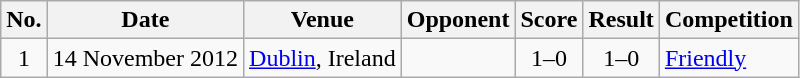<table class="wikitable sortable">
<tr>
<th scope="col">No.</th>
<th scope="col">Date</th>
<th scope="col">Venue</th>
<th scope="col">Opponent</th>
<th scope="col">Score</th>
<th scope="col">Result</th>
<th scope="col">Competition</th>
</tr>
<tr>
<td align="center">1</td>
<td>14 November 2012</td>
<td><a href='#'>Dublin</a>, Ireland</td>
<td></td>
<td align="center">1–0</td>
<td align="center">1–0</td>
<td><a href='#'>Friendly</a></td>
</tr>
</table>
